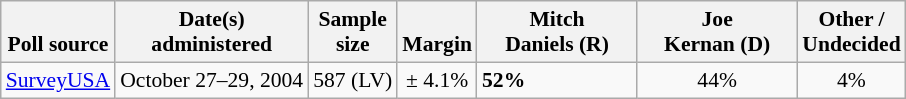<table class="wikitable" style="font-size:90%">
<tr valign=bottom>
<th>Poll source</th>
<th>Date(s)<br>administered</th>
<th>Sample<br>size</th>
<th>Margin<br></th>
<th style="width:100px;">Mitch<br>Daniels (R)</th>
<th style="width:100px;">Joe<br>Kernan (D)</th>
<th>Other /<br>Undecided</th>
</tr>
<tr>
<td><a href='#'>SurveyUSA</a></td>
<td align=center>October 27–29, 2004</td>
<td align=center>587 (LV)</td>
<td align=center>± 4.1%</td>
<td><strong>52%</strong></td>
<td align=center>44%</td>
<td align=center>4%</td>
</tr>
</table>
